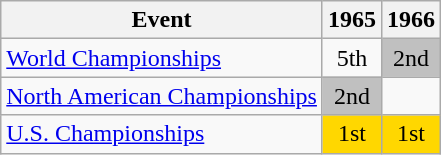<table class="wikitable">
<tr>
<th>Event</th>
<th>1965</th>
<th>1966</th>
</tr>
<tr>
<td><a href='#'>World Championships</a></td>
<td align="center">5th</td>
<td align="center" bgcolor="silver">2nd</td>
</tr>
<tr>
<td><a href='#'>North American Championships</a></td>
<td align="center" bgcolor="silver">2nd</td>
<td></td>
</tr>
<tr>
<td><a href='#'>U.S. Championships</a></td>
<td align="center" bgcolor="gold">1st</td>
<td align="center" bgcolor="gold">1st</td>
</tr>
</table>
